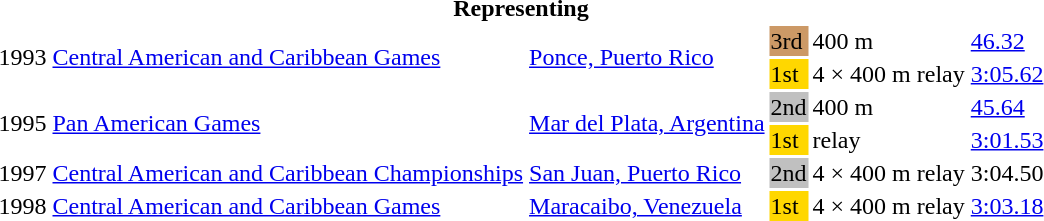<table>
<tr>
<th colspan="6">Representing </th>
</tr>
<tr>
<td rowspan=2>1993</td>
<td rowspan=2><a href='#'>Central American and Caribbean Games</a></td>
<td rowspan=2><a href='#'>Ponce, Puerto Rico</a></td>
<td bgcolor=cc9966>3rd</td>
<td>400 m</td>
<td><a href='#'>46.32</a></td>
</tr>
<tr>
<td bgcolor=gold>1st</td>
<td>4 × 400 m relay</td>
<td><a href='#'>3:05.62</a></td>
</tr>
<tr>
<td rowspan=2>1995</td>
<td rowspan=2><a href='#'>Pan American Games</a></td>
<td rowspan=2><a href='#'>Mar del Plata, Argentina</a></td>
<td bgcolor=silver>2nd</td>
<td>400 m</td>
<td><a href='#'>45.64</a></td>
</tr>
<tr>
<td bgcolor=gold>1st</td>
<td> relay</td>
<td><a href='#'>3:01.53</a></td>
</tr>
<tr>
<td>1997</td>
<td><a href='#'>Central American and Caribbean Championships</a></td>
<td><a href='#'>San Juan, Puerto Rico</a></td>
<td bgcolor=silver>2nd</td>
<td>4 × 400 m relay</td>
<td>3:04.50</td>
</tr>
<tr>
<td>1998</td>
<td><a href='#'>Central American and Caribbean Games</a></td>
<td><a href='#'>Maracaibo, Venezuela</a></td>
<td bgcolor=gold>1st</td>
<td>4 × 400 m relay</td>
<td><a href='#'>3:03.18</a></td>
</tr>
</table>
